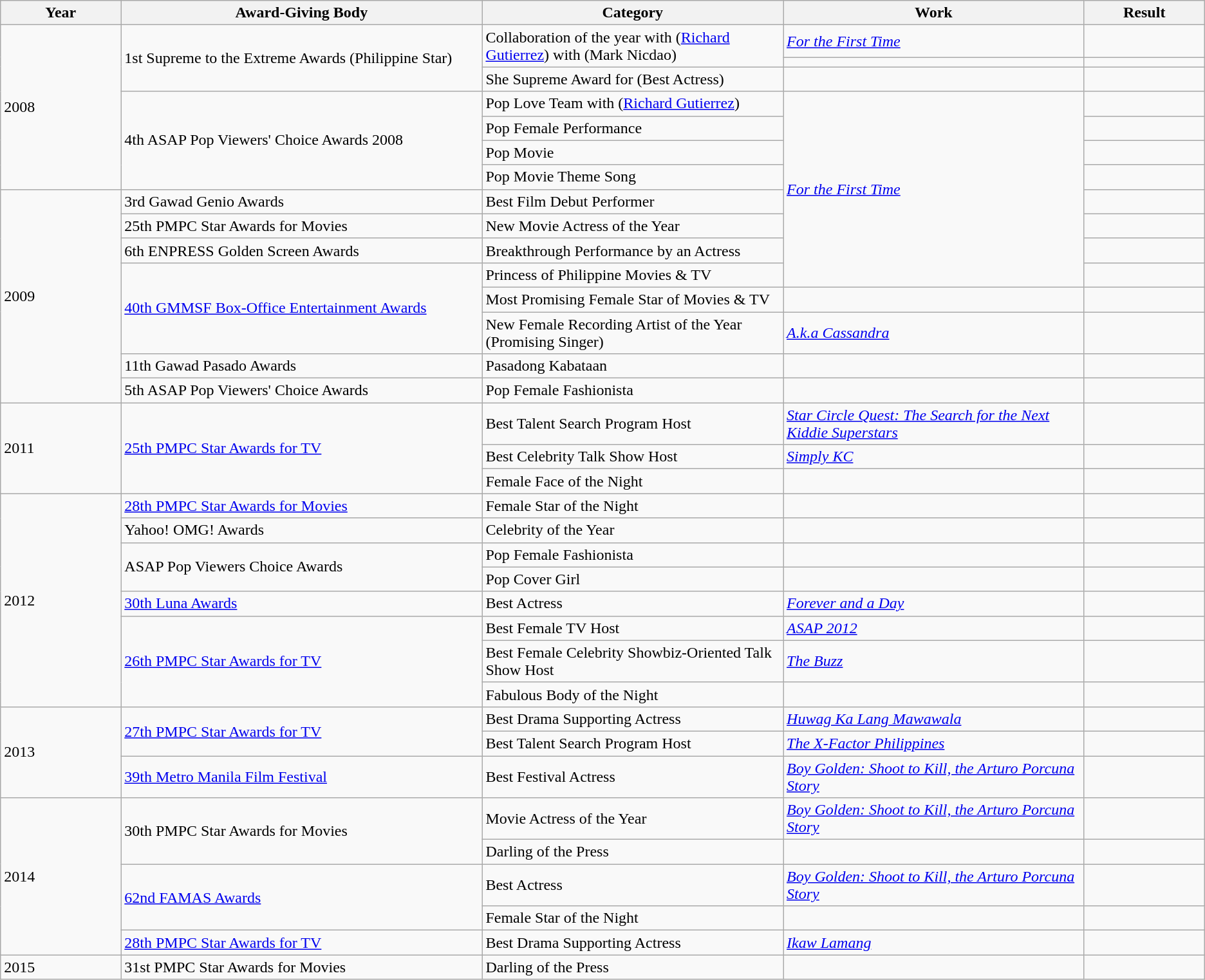<table class="wikitable sortable">
<tr>
<th style="width:10%;">Year</th>
<th style="width:30%;">Award-Giving Body</th>
<th style="width:25%;">Category</th>
<th style="width:25%;">Work</th>
<th style="width:10%;">Result</th>
</tr>
<tr>
<td rowspan=7>2008</td>
<td rowspan=3>1st Supreme to the Extreme Awards (Philippine Star)</td>
<td rowspan=2>Collaboration of the year with (<a href='#'>Richard Gutierrez</a>) with (Mark Nicdao)</td>
<td align=><em><a href='#'>For the First Time</a></em></td>
<td></td>
</tr>
<tr>
<td></td>
<td></td>
</tr>
<tr>
<td>She Supreme Award for (Best Actress)</td>
<td></td>
<td></td>
</tr>
<tr>
<td rowspan=4>4th ASAP Pop Viewers' Choice Awards 2008</td>
<td>Pop Love Team with (<a href='#'>Richard Gutierrez</a>)</td>
<td rowspan=8><em><a href='#'>For the First Time</a></em></td>
<td></td>
</tr>
<tr>
<td>Pop Female Performance</td>
<td></td>
</tr>
<tr>
<td>Pop Movie</td>
<td></td>
</tr>
<tr>
<td>Pop Movie Theme Song</td>
<td></td>
</tr>
<tr>
<td rowspan=8>2009</td>
<td>3rd Gawad Genio Awards</td>
<td>Best Film Debut Performer</td>
<td></td>
</tr>
<tr>
<td>25th PMPC Star Awards for Movies</td>
<td>New Movie Actress of the Year</td>
<td></td>
</tr>
<tr>
<td>6th ENPRESS Golden Screen Awards</td>
<td>Breakthrough Performance by an Actress</td>
<td></td>
</tr>
<tr>
<td rowspan="3"><a href='#'>40th GMMSF Box-Office Entertainment Awards</a></td>
<td>Princess of Philippine Movies & TV</td>
<td></td>
</tr>
<tr>
<td>Most Promising Female Star of Movies & TV</td>
<td align=center></td>
<td></td>
</tr>
<tr>
<td>New Female Recording Artist of the Year (Promising Singer)</td>
<td><em><a href='#'>A.k.a Cassandra</a></em></td>
<td></td>
</tr>
<tr>
<td>11th Gawad Pasado Awards</td>
<td>Pasadong Kabataan</td>
<td></td>
<td></td>
</tr>
<tr>
<td>5th ASAP Pop Viewers' Choice Awards</td>
<td>Pop Female Fashionista</td>
<td></td>
<td></td>
</tr>
<tr>
<td rowspan=3>2011</td>
<td rowspan=3><a href='#'>25th PMPC Star Awards for TV</a></td>
<td>Best Talent Search Program Host</td>
<td><em><a href='#'>Star Circle Quest: The Search for the  Next Kiddie Superstars</a></em></td>
<td></td>
</tr>
<tr>
<td>Best Celebrity Talk Show Host</td>
<td><em><a href='#'>Simply KC</a></em></td>
<td></td>
</tr>
<tr>
<td>Female Face of the Night</td>
<td></td>
<td></td>
</tr>
<tr>
<td rowspan=8>2012</td>
<td><a href='#'>28th PMPC Star Awards for Movies</a></td>
<td>Female Star of the Night</td>
<td></td>
<td></td>
</tr>
<tr>
<td>Yahoo! OMG! Awards</td>
<td>Celebrity of the Year</td>
<td></td>
<td></td>
</tr>
<tr>
<td rowspan=2>ASAP Pop Viewers Choice Awards</td>
<td>Pop Female Fashionista</td>
<td></td>
<td></td>
</tr>
<tr>
<td>Pop Cover Girl</td>
<td></td>
<td></td>
</tr>
<tr>
<td><a href='#'>30th Luna Awards</a></td>
<td>Best Actress</td>
<td><em><a href='#'>Forever and a Day</a></em></td>
<td></td>
</tr>
<tr>
<td rowspan=3><a href='#'>26th PMPC Star Awards for TV</a></td>
<td>Best Female TV Host</td>
<td><em><a href='#'>ASAP 2012</a></em></td>
<td></td>
</tr>
<tr>
<td>Best Female Celebrity Showbiz-Oriented Talk Show Host</td>
<td><em><a href='#'>The Buzz</a></em></td>
<td></td>
</tr>
<tr>
<td>Fabulous Body of the Night</td>
<td></td>
<td></td>
</tr>
<tr>
<td rowspan=3>2013</td>
<td rowspan=2><a href='#'>27th PMPC Star Awards for TV</a></td>
<td>Best Drama Supporting Actress</td>
<td><em><a href='#'>Huwag Ka Lang Mawawala</a></em></td>
<td></td>
</tr>
<tr>
<td>Best Talent Search Program Host</td>
<td><em><a href='#'>The X-Factor Philippines</a></em></td>
<td></td>
</tr>
<tr>
<td><a href='#'>39th Metro Manila Film Festival</a></td>
<td>Best Festival Actress</td>
<td><em><a href='#'>Boy Golden: Shoot to Kill, the Arturo Porcuna Story</a></em></td>
<td></td>
</tr>
<tr>
<td rowspan="5">2014</td>
<td rowspan=2>30th PMPC Star Awards for Movies</td>
<td>Movie Actress of the Year</td>
<td><em><a href='#'>Boy Golden: Shoot to Kill, the Arturo Porcuna Story</a></em></td>
<td></td>
</tr>
<tr>
<td>Darling of the Press</td>
<td></td>
<td></td>
</tr>
<tr>
<td rowspan="2"><a href='#'>62nd FAMAS Awards</a></td>
<td>Best Actress</td>
<td><em><a href='#'>Boy Golden: Shoot to Kill, the Arturo Porcuna Story</a></em></td>
<td></td>
</tr>
<tr>
<td>Female Star of the Night</td>
<td></td>
<td></td>
</tr>
<tr>
<td><a href='#'>28th PMPC Star Awards for TV</a></td>
<td>Best Drama Supporting Actress</td>
<td><em><a href='#'>Ikaw Lamang</a></em></td>
<td></td>
</tr>
<tr>
<td>2015</td>
<td>31st PMPC Star Awards for Movies</td>
<td>Darling of the Press</td>
<td></td>
<td></td>
</tr>
</table>
